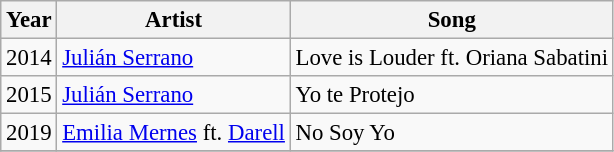<table class="wikitable" style="font-size: 95%;">
<tr>
<th>Year</th>
<th>Artist</th>
<th>Song</th>
</tr>
<tr>
<td>2014</td>
<td><a href='#'>Julián Serrano</a></td>
<td>Love is Louder ft. Oriana Sabatini</td>
</tr>
<tr>
<td>2015</td>
<td><a href='#'>Julián Serrano</a></td>
<td>Yo te Protejo</td>
</tr>
<tr>
<td>2019</td>
<td><a href='#'>Emilia Mernes</a> ft. <a href='#'>Darell</a></td>
<td>No Soy Yo</td>
</tr>
<tr>
</tr>
</table>
